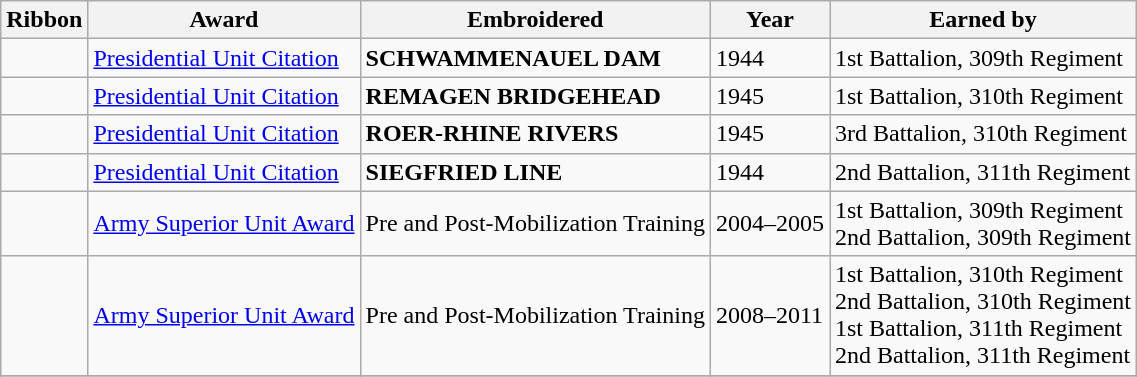<table class="wikitable">
<tr>
<th>Ribbon</th>
<th>Award</th>
<th>Embroidered</th>
<th>Year</th>
<th>Earned by</th>
</tr>
<tr>
<td></td>
<td><a href='#'>Presidential Unit Citation</a></td>
<td><strong>SCHWAMMENAUEL DAM</strong></td>
<td>1944</td>
<td>1st Battalion, 309th Regiment</td>
</tr>
<tr>
<td></td>
<td><a href='#'>Presidential Unit Citation</a></td>
<td><strong>REMAGEN BRIDGEHEAD</strong></td>
<td>1945</td>
<td>1st Battalion, 310th Regiment</td>
</tr>
<tr>
<td></td>
<td><a href='#'>Presidential Unit Citation</a></td>
<td><strong>ROER-RHINE RIVERS</strong></td>
<td>1945</td>
<td>3rd Battalion, 310th Regiment</td>
</tr>
<tr>
<td></td>
<td><a href='#'>Presidential Unit Citation</a></td>
<td><strong>SIEGFRIED LINE</strong></td>
<td>1944</td>
<td>2nd Battalion, 311th Regiment</td>
</tr>
<tr>
<td></td>
<td><a href='#'>Army Superior Unit Award</a></td>
<td>Pre and Post-Mobilization Training</td>
<td>2004–2005</td>
<td>1st Battalion, 309th Regiment<br>2nd Battalion, 309th Regiment</td>
</tr>
<tr>
<td></td>
<td><a href='#'>Army Superior Unit Award</a></td>
<td>Pre and Post-Mobilization Training</td>
<td>2008–2011</td>
<td>1st Battalion, 310th Regiment<br>2nd Battalion, 310th Regiment<br>1st Battalion, 311th Regiment<br>2nd Battalion, 311th Regiment</td>
</tr>
<tr>
</tr>
</table>
